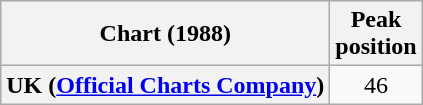<table class="wikitable sortable plainrowheaders" style="text-align:center">
<tr>
<th scope="col">Chart (1988)</th>
<th scope="col">Peak<br>position</th>
</tr>
<tr>
<th scope="row">UK (<a href='#'>Official Charts Company</a>)</th>
<td>46</td>
</tr>
</table>
